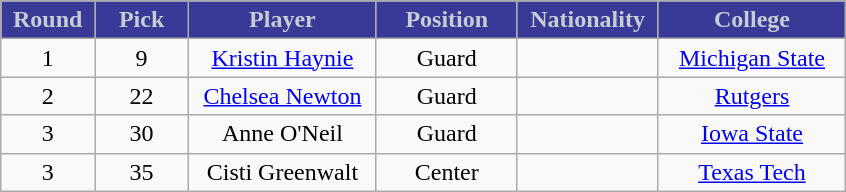<table class="wikitable sortable sortable" style="text-align: center">
<tr>
<th style="background:#393997; color:#c5ced4" width="10%">Round</th>
<th style="background:#393997; color:#c5ced4" width="10%">Pick</th>
<th style="background:#393997; color:#c5ced4" width="20%">Player</th>
<th style="background:#393997; color:#c5ced4" width="15%">Position</th>
<th style="background:#393997; color:#c5ced4" width="15%">Nationality</th>
<th style="background:#393997; color:#c5ced4" width="20%">College</th>
</tr>
<tr>
<td>1</td>
<td>9</td>
<td><a href='#'>Kristin Haynie</a></td>
<td>Guard</td>
<td></td>
<td><a href='#'>Michigan State</a></td>
</tr>
<tr>
<td>2</td>
<td>22</td>
<td><a href='#'>Chelsea Newton</a></td>
<td>Guard</td>
<td></td>
<td><a href='#'>Rutgers</a></td>
</tr>
<tr>
<td>3</td>
<td>30</td>
<td>Anne O'Neil</td>
<td>Guard</td>
<td></td>
<td><a href='#'>Iowa State</a></td>
</tr>
<tr>
<td>3</td>
<td>35</td>
<td>Cisti Greenwalt</td>
<td>Center</td>
<td></td>
<td><a href='#'>Texas Tech</a></td>
</tr>
</table>
